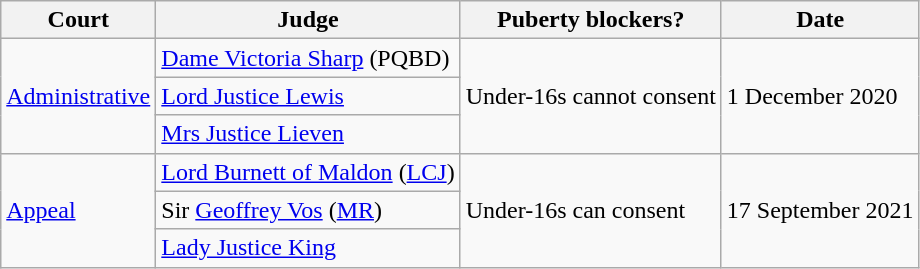<table class="wikitable sortable">
<tr>
<th>Court</th>
<th>Judge</th>
<th>Puberty blockers?</th>
<th>Date</th>
</tr>
<tr>
<td rowspan=3><a href='#'>Administrative</a><br></td>
<td><a href='#'>Dame Victoria Sharp</a> (PQBD)</td>
<td rowspan=3>Under-16s cannot consent</td>
<td rowspan=3>1 December 2020</td>
</tr>
<tr>
<td><a href='#'>Lord Justice Lewis</a></td>
</tr>
<tr>
<td><a href='#'>Mrs Justice Lieven</a></td>
</tr>
<tr>
<td rowspan=11><a href='#'>Appeal</a><br></td>
<td><a href='#'>Lord Burnett of Maldon</a> (<a href='#'>LCJ</a>)</td>
<td rowspan=3>Under-16s can consent</td>
<td rowspan=3>17 September 2021</td>
</tr>
<tr>
<td>Sir <a href='#'>Geoffrey Vos</a> (<a href='#'>MR</a>)</td>
</tr>
<tr>
<td><a href='#'>Lady Justice King</a></td>
</tr>
</table>
